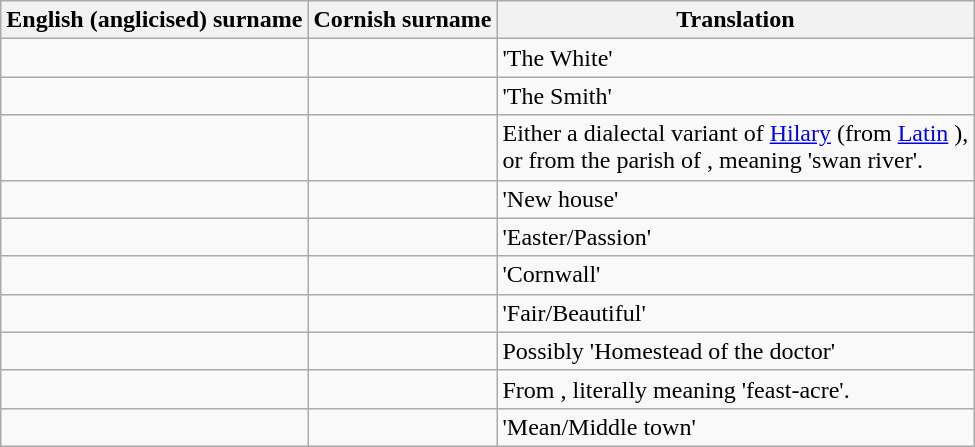<table class="wikitable">
<tr>
<th>English (anglicised) surname</th>
<th>Cornish surname</th>
<th>Translation</th>
</tr>
<tr>
<td></td>
<td></td>
<td>'The White'</td>
</tr>
<tr>
<td></td>
<td></td>
<td>'The Smith'</td>
</tr>
<tr>
<td></td>
<td></td>
<td>Either a dialectal variant of <a href='#'>Hilary</a> (from <a href='#'>Latin</a> ),<br>or from the parish of , meaning 'swan river'.</td>
</tr>
<tr>
<td></td>
<td></td>
<td>'New house'</td>
</tr>
<tr>
<td></td>
<td></td>
<td>'Easter/Passion'</td>
</tr>
<tr>
<td></td>
<td></td>
<td>'Cornwall'</td>
</tr>
<tr>
<td></td>
<td></td>
<td>'Fair/Beautiful'</td>
</tr>
<tr>
<td></td>
<td></td>
<td>Possibly 'Homestead of the doctor'</td>
</tr>
<tr>
<td></td>
<td></td>
<td>From , literally meaning 'feast-acre'.</td>
</tr>
<tr>
<td></td>
<td></td>
<td>'Mean/Middle town'</td>
</tr>
</table>
